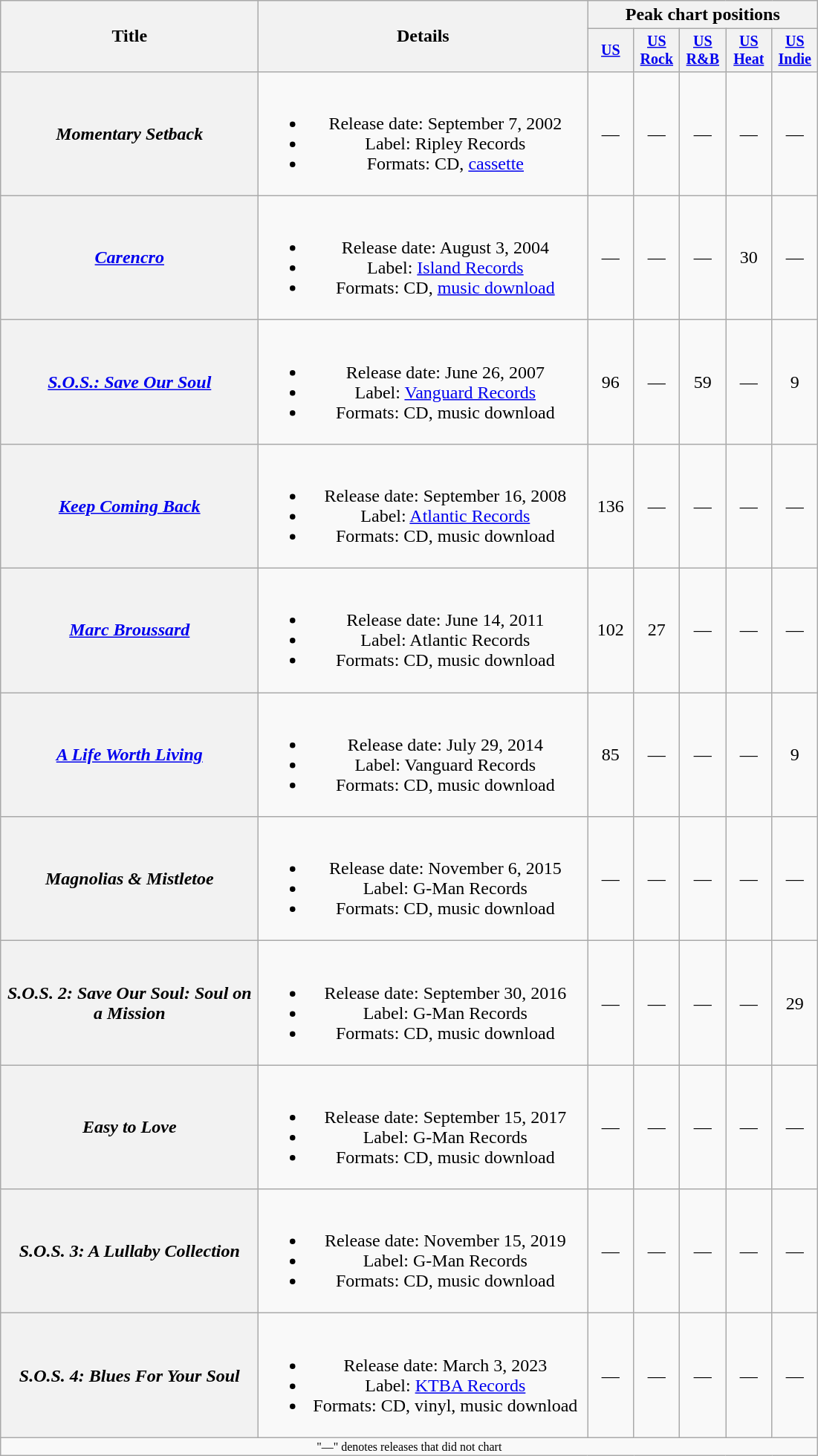<table class="wikitable plainrowheaders" style="text-align:center;">
<tr>
<th rowspan="2" style="width:14em;">Title</th>
<th rowspan="2" style="width:18em;">Details</th>
<th colspan="5">Peak chart positions</th>
</tr>
<tr style="font-size:smaller;">
<th style="width:35px;"><a href='#'>US</a><br></th>
<th style="width:35px;"><a href='#'>US Rock</a><br></th>
<th style="width:35px;"><a href='#'>US R&B</a><br></th>
<th style="width:35px;"><a href='#'>US Heat</a><br></th>
<th style="width:35px;"><a href='#'>US Indie</a><br></th>
</tr>
<tr>
<th scope="row"><em>Momentary Setback</em></th>
<td><br><ul><li>Release date: September 7, 2002</li><li>Label: Ripley Records</li><li>Formats: CD, <a href='#'>cassette</a></li></ul></td>
<td>—</td>
<td>—</td>
<td>—</td>
<td>—</td>
<td>—</td>
</tr>
<tr>
<th scope="row"><em><a href='#'>Carencro</a></em></th>
<td><br><ul><li>Release date: August 3, 2004</li><li>Label: <a href='#'>Island Records</a></li><li>Formats: CD, <a href='#'>music download</a></li></ul></td>
<td>—</td>
<td>—</td>
<td>—</td>
<td>30</td>
<td>—</td>
</tr>
<tr>
<th scope="row"><em><a href='#'>S.O.S.: Save Our Soul</a></em></th>
<td><br><ul><li>Release date: June 26, 2007</li><li>Label: <a href='#'>Vanguard Records</a></li><li>Formats: CD, music download</li></ul></td>
<td>96</td>
<td>—</td>
<td>59</td>
<td>—</td>
<td>9</td>
</tr>
<tr>
<th scope="row"><em><a href='#'>Keep Coming Back</a></em></th>
<td><br><ul><li>Release date: September 16, 2008</li><li>Label: <a href='#'>Atlantic Records</a></li><li>Formats: CD, music download</li></ul></td>
<td>136</td>
<td>—</td>
<td>—</td>
<td>—</td>
<td>—</td>
</tr>
<tr>
<th scope="row"><em><a href='#'>Marc Broussard</a></em></th>
<td><br><ul><li>Release date: June 14, 2011</li><li>Label: Atlantic Records</li><li>Formats: CD, music download</li></ul></td>
<td>102</td>
<td>27</td>
<td>—</td>
<td>—</td>
<td>—</td>
</tr>
<tr>
<th scope="row"><em><a href='#'>A Life Worth Living</a></em></th>
<td><br><ul><li>Release date: July 29, 2014</li><li>Label: Vanguard Records</li><li>Formats: CD, music download</li></ul></td>
<td>85</td>
<td>—</td>
<td>—</td>
<td>—</td>
<td>9</td>
</tr>
<tr>
<th scope="row"><em>Magnolias & Mistletoe</em></th>
<td><br><ul><li>Release date: November 6, 2015</li><li>Label: G-Man Records</li><li>Formats: CD, music download</li></ul></td>
<td>—</td>
<td>—</td>
<td>—</td>
<td>—</td>
<td>—</td>
</tr>
<tr>
<th scope="row"><em>S.O.S. 2: Save Our Soul: Soul on a Mission</em></th>
<td><br><ul><li>Release date: September 30, 2016</li><li>Label: G-Man Records</li><li>Formats: CD, music download</li></ul></td>
<td>—</td>
<td>—</td>
<td>—</td>
<td>—</td>
<td>29</td>
</tr>
<tr>
<th scope="row"><em>Easy to Love</em></th>
<td><br><ul><li>Release date: September 15, 2017</li><li>Label: G-Man Records</li><li>Formats: CD, music download</li></ul></td>
<td>—</td>
<td>—</td>
<td>—</td>
<td>—</td>
<td>—</td>
</tr>
<tr>
<th scope="row"><em>S.O.S. 3: A Lullaby Collection</em></th>
<td><br><ul><li>Release date: November 15, 2019</li><li>Label: G-Man Records</li><li>Formats: CD, music download</li></ul></td>
<td>—</td>
<td>—</td>
<td>—</td>
<td>—</td>
<td>—</td>
</tr>
<tr>
<th scope="row"><em>S.O.S. 4: Blues For Your Soul</em></th>
<td><br><ul><li>Release date: March 3, 2023</li><li>Label: <a href='#'>KTBA Records</a></li><li>Formats: CD, vinyl, music download</li></ul></td>
<td>—</td>
<td>—</td>
<td>—</td>
<td>—</td>
<td>—</td>
</tr>
<tr>
<td colspan="10" style="font-size:8pt">"—" denotes releases that did not chart</td>
</tr>
</table>
